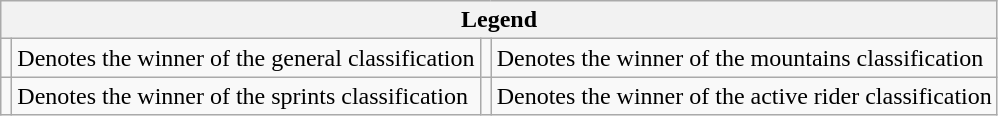<table class="wikitable">
<tr>
<th colspan="4">Legend</th>
</tr>
<tr>
<td></td>
<td>Denotes the winner of the general classification</td>
<td></td>
<td>Denotes the winner of the mountains classification</td>
</tr>
<tr>
<td></td>
<td>Denotes the winner of the sprints classification</td>
<td></td>
<td>Denotes the winner of the active rider classification</td>
</tr>
</table>
